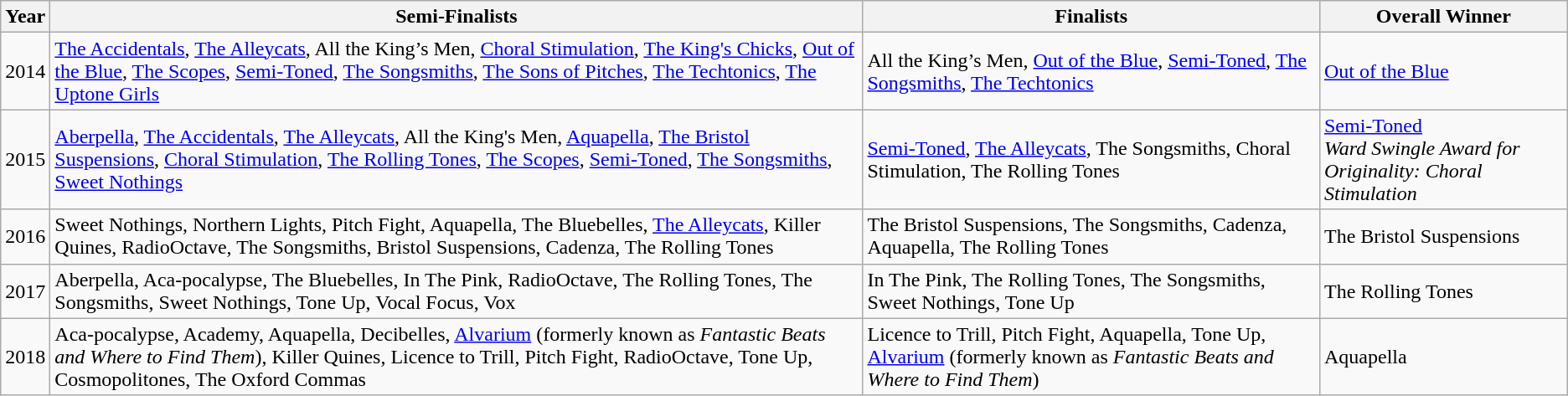<table class="wikitable">
<tr>
<th>Year</th>
<th>Semi-Finalists</th>
<th>Finalists</th>
<th>Overall Winner</th>
</tr>
<tr>
<td>2014</td>
<td><a href='#'>The Accidentals</a>, <a href='#'>The Alleycats</a>, All the King’s Men, <a href='#'>Choral Stimulation</a>, <a href='#'>The King's Chicks</a>, <a href='#'>Out of the Blue</a>, <a href='#'>The Scopes</a>, <a href='#'>Semi-Toned</a>, <a href='#'>The Songsmiths</a>, <a href='#'>The Sons of Pitches</a>, <a href='#'>The Techtonics</a>, <a href='#'>The Uptone Girls</a></td>
<td>All the King’s Men, <a href='#'>Out of the Blue</a>, <a href='#'>Semi-Toned</a>, <a href='#'>The Songsmiths</a>, <a href='#'>The Techtonics</a></td>
<td><a href='#'>Out of the Blue</a></td>
</tr>
<tr>
<td>2015</td>
<td><a href='#'>Aberpella</a>, <a href='#'>The Accidentals</a>, <a href='#'>The Alleycats</a>, All the King's Men, <a href='#'>Aquapella</a>, <a href='#'>The Bristol Suspensions</a>, <a href='#'>Choral Stimulation</a>, <a href='#'>The Rolling Tones</a>, <a href='#'>The Scopes</a>, <a href='#'>Semi-Toned</a>, <a href='#'>The Songsmiths</a>, <a href='#'>Sweet Nothings</a></td>
<td><a href='#'>Semi-Toned</a>, <a href='#'>The Alleycats</a>, The Songsmiths, Choral Stimulation, The Rolling Tones</td>
<td><a href='#'>Semi-Toned</a><br><em>Ward Swingle Award for Originality: Choral Stimulation</em></td>
</tr>
<tr>
<td>2016</td>
<td>Sweet Nothings, Northern Lights, Pitch Fight, Aquapella, The Bluebelles, <a href='#'>The Alleycats</a>, Killer Quines, RadioOctave, The Songsmiths, Bristol Suspensions, Cadenza, The Rolling Tones</td>
<td>The Bristol Suspensions, The Songsmiths, Cadenza, Aquapella, The Rolling Tones</td>
<td>The Bristol Suspensions</td>
</tr>
<tr>
<td>2017</td>
<td>Aberpella, Aca-pocalypse, The Bluebelles, In The Pink, RadioOctave, The Rolling Tones, The Songsmiths, Sweet Nothings, Tone Up, Vocal Focus, Vox</td>
<td>In The Pink, The Rolling Tones, The Songsmiths, Sweet Nothings, Tone Up</td>
<td>The Rolling Tones</td>
</tr>
<tr>
<td>2018</td>
<td>Aca-pocalypse, Academy, Aquapella, Decibelles, <a href='#'>Alvarium</a> (formerly known as <em>Fantastic Beats and Where to Find Them</em>), Killer Quines, Licence to Trill, Pitch Fight, RadioOctave, Tone Up, Cosmopolitones, The Oxford Commas</td>
<td>Licence to Trill, Pitch Fight, Aquapella, Tone Up, <a href='#'>Alvarium</a> (formerly known as <em>Fantastic Beats and Where to Find Them</em>)</td>
<td>Aquapella</td>
</tr>
</table>
